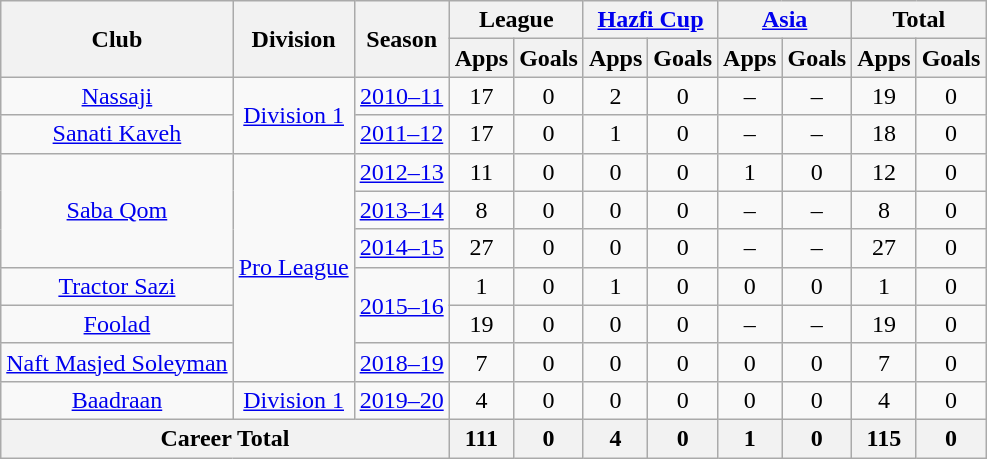<table class="wikitable" style="text-align: center;">
<tr>
<th rowspan="2">Club</th>
<th rowspan="2">Division</th>
<th rowspan="2">Season</th>
<th colspan="2">League</th>
<th colspan="2"><a href='#'>Hazfi Cup</a></th>
<th colspan="2"><a href='#'>Asia</a></th>
<th colspan="2">Total</th>
</tr>
<tr>
<th>Apps</th>
<th>Goals</th>
<th>Apps</th>
<th>Goals</th>
<th>Apps</th>
<th>Goals</th>
<th>Apps</th>
<th>Goals</th>
</tr>
<tr>
<td><a href='#'>Nassaji</a></td>
<td rowspan="2"><a href='#'>Division 1</a></td>
<td><a href='#'>2010–11</a></td>
<td>17</td>
<td>0</td>
<td>2</td>
<td>0</td>
<td>–</td>
<td>–</td>
<td>19</td>
<td>0</td>
</tr>
<tr>
<td><a href='#'>Sanati Kaveh</a></td>
<td><a href='#'>2011–12</a></td>
<td>17</td>
<td>0</td>
<td>1</td>
<td>0</td>
<td>–</td>
<td>–</td>
<td>18</td>
<td>0</td>
</tr>
<tr>
<td rowspan="3"><a href='#'>Saba Qom</a></td>
<td rowspan="6"><a href='#'>Pro League</a></td>
<td><a href='#'>2012–13</a></td>
<td>11</td>
<td>0</td>
<td>0</td>
<td>0</td>
<td>1</td>
<td>0</td>
<td>12</td>
<td>0</td>
</tr>
<tr>
<td><a href='#'>2013–14</a></td>
<td>8</td>
<td>0</td>
<td>0</td>
<td>0</td>
<td>–</td>
<td>–</td>
<td>8</td>
<td>0</td>
</tr>
<tr>
<td><a href='#'>2014–15</a></td>
<td>27</td>
<td>0</td>
<td>0</td>
<td>0</td>
<td>–</td>
<td>–</td>
<td>27</td>
<td>0</td>
</tr>
<tr>
<td><a href='#'>Tractor Sazi</a></td>
<td rowspan="2"><a href='#'>2015–16</a></td>
<td>1</td>
<td>0</td>
<td>1</td>
<td>0</td>
<td>0</td>
<td>0</td>
<td>1</td>
<td>0</td>
</tr>
<tr>
<td><a href='#'>Foolad</a></td>
<td>19</td>
<td>0</td>
<td>0</td>
<td>0</td>
<td>–</td>
<td>–</td>
<td>19</td>
<td>0</td>
</tr>
<tr>
<td><a href='#'>Naft Masjed Soleyman</a></td>
<td><a href='#'>2018–19</a></td>
<td>7</td>
<td>0</td>
<td>0</td>
<td>0</td>
<td>0</td>
<td>0</td>
<td>7</td>
<td>0</td>
</tr>
<tr>
<td><a href='#'>Baadraan</a></td>
<td><a href='#'>Division 1</a></td>
<td><a href='#'>2019–20</a></td>
<td>4</td>
<td>0</td>
<td>0</td>
<td>0</td>
<td>0</td>
<td>0</td>
<td>4</td>
<td>0</td>
</tr>
<tr>
<th colspan="3">Career Total</th>
<th>111</th>
<th>0</th>
<th>4</th>
<th>0</th>
<th>1</th>
<th>0</th>
<th>115</th>
<th>0</th>
</tr>
</table>
